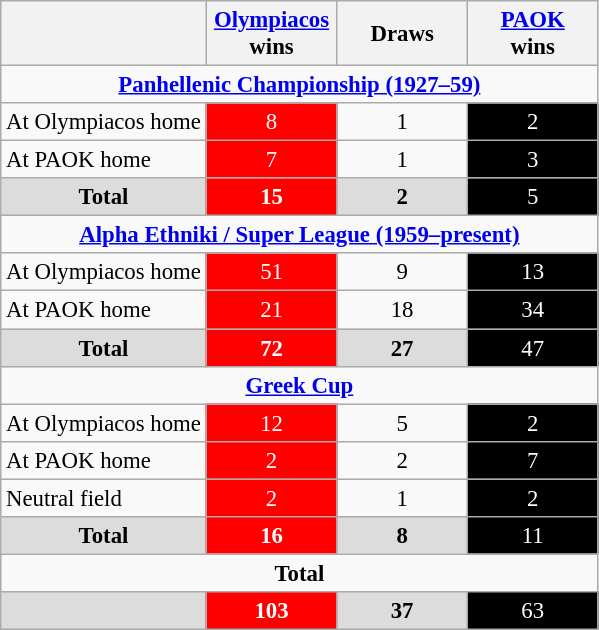<table class="wikitable" style="text-align:center;font-size:95%">
<tr>
<th></th>
<th width="80"><a href='#'>Olympiacos</a><br>wins</th>
<th width="80">Draws</th>
<th width="80"><a href='#'>PAOK</a><br>wins</th>
</tr>
<tr>
<td colspan=4><strong><a href='#'>Panhellenic Championship (1927–59)</a></strong></td>
</tr>
<tr>
<td align="left">At Olympiacos home</td>
<td style="color:white;background:#ff0000">8</td>
<td>1</td>
<td style="color:white;background:#000000">2</td>
</tr>
<tr>
<td align="left">At PAOK home</td>
<td style="color:white;background:#ff0000">7</td>
<td>1</td>
<td style="color:white;background:#000000">3</td>
</tr>
<tr>
<td align="center" bgcolor=#dcdcdc><strong>Total</strong></td>
<td style="color:white;background:#ff0000"><strong>15</strong></td>
<td bgcolor=#dcdcdc><strong>2</strong></td>
<td style="color:white;background:#000000">5</td>
</tr>
<tr>
<td colspan=4><strong><a href='#'>Alpha Ethniki / Super League (1959–present)</a></strong></td>
</tr>
<tr>
<td align="left">At Olympiacos home</td>
<td style="color:white;background:#ff0000">51</td>
<td>9</td>
<td style="color:white;background:#000000">13</td>
</tr>
<tr>
<td align="left">At PAOK home</td>
<td style="color:white;background:#ff0000">21</td>
<td>18</td>
<td style="color:white;background:#000000">34</td>
</tr>
<tr>
<td align="center" bgcolor=#dcdcdc><strong>Total</strong></td>
<td style="color:white;background:#ff0000"><strong>72</strong></td>
<td bgcolor=#dcdcdc><strong>27</strong></td>
<td style="color:white;background:#000000">47</td>
</tr>
<tr>
<td colspan=4><strong><a href='#'>Greek Cup</a></strong></td>
</tr>
<tr>
<td align="left">At Olympiacos home</td>
<td style="color:white;background:#ff0000">12</td>
<td>5</td>
<td style="color:white;background:#000000">2</td>
</tr>
<tr>
<td align="left">At PAOK home</td>
<td style="color:white;background:#ff0000">2</td>
<td>2</td>
<td style="color:white;background:#000000">7</td>
</tr>
<tr>
<td align="left">Neutral field</td>
<td style="color:white;background:#ff0000">2</td>
<td>1</td>
<td style="color:white;background:#000000">2</td>
</tr>
<tr>
<td align="center" bgcolor=#dcdcdc><strong>Total</strong></td>
<td style="color:white;background:#ff0000"><strong>16</strong></td>
<td bgcolor=#dcdcdc><strong>8</strong></td>
<td style="color:white;background:#000000">11</td>
</tr>
<tr>
<td colspan=4><strong>Total</strong></td>
</tr>
<tr>
<td bgcolor=#dcdcdc></td>
<td style="color:white;background:#ff0000"><strong>103</strong></td>
<td bgcolor=#dcdcdc><strong>37</strong></td>
<td style="color:white;background:#000000">63</td>
</tr>
</table>
